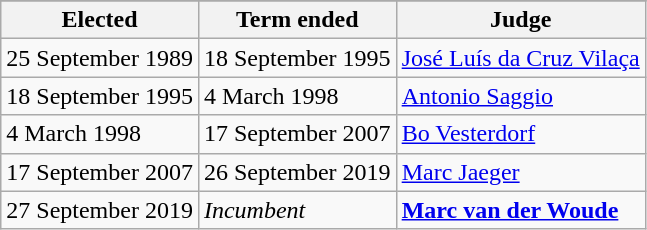<table class="wikitable">
<tr>
</tr>
<tr>
<th>Elected</th>
<th>Term ended</th>
<th>Judge</th>
</tr>
<tr>
<td>25 September 1989</td>
<td>18 September 1995</td>
<td> <a href='#'>José Luís da Cruz Vilaça</a></td>
</tr>
<tr>
<td>18 September 1995</td>
<td>4 March 1998</td>
<td> <a href='#'>Antonio Saggio</a></td>
</tr>
<tr>
<td>4 March 1998</td>
<td>17 September 2007</td>
<td> <a href='#'>Bo Vesterdorf</a></td>
</tr>
<tr>
<td>17 September 2007</td>
<td>26 September 2019</td>
<td> <a href='#'>Marc Jaeger</a></td>
</tr>
<tr>
<td>27 September 2019</td>
<td><em>Incumbent</em></td>
<td><strong> <a href='#'>Marc van der Woude</a></strong></td>
</tr>
</table>
